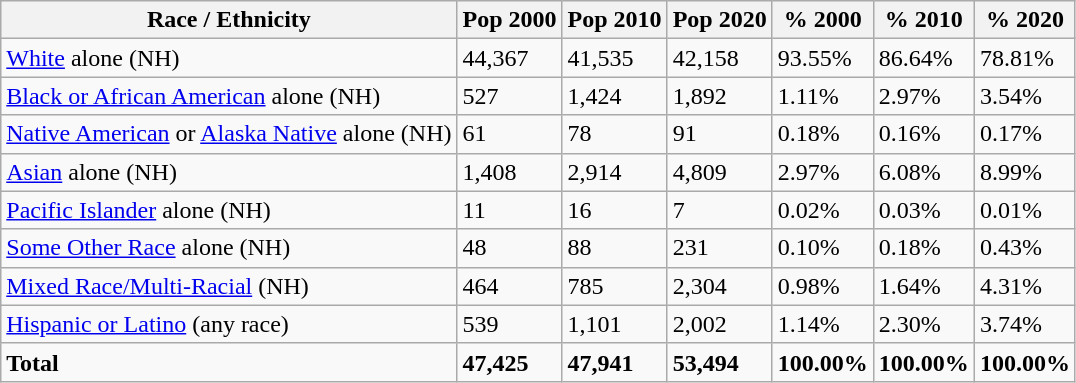<table class="wikitable">
<tr>
<th>Race / Ethnicity</th>
<th>Pop 2000</th>
<th>Pop 2010</th>
<th>Pop 2020</th>
<th>% 2000</th>
<th>% 2010</th>
<th>% 2020</th>
</tr>
<tr>
<td><a href='#'>White</a> alone (NH)</td>
<td>44,367</td>
<td>41,535</td>
<td>42,158</td>
<td>93.55%</td>
<td>86.64%</td>
<td>78.81%</td>
</tr>
<tr>
<td><a href='#'>Black or African American</a> alone (NH)</td>
<td>527</td>
<td>1,424</td>
<td>1,892</td>
<td>1.11%</td>
<td>2.97%</td>
<td>3.54%</td>
</tr>
<tr>
<td><a href='#'>Native American</a> or <a href='#'>Alaska Native</a> alone (NH)</td>
<td>61</td>
<td>78</td>
<td>91</td>
<td>0.18%</td>
<td>0.16%</td>
<td>0.17%</td>
</tr>
<tr>
<td><a href='#'>Asian</a> alone (NH)</td>
<td>1,408</td>
<td>2,914</td>
<td>4,809</td>
<td>2.97%</td>
<td>6.08%</td>
<td>8.99%</td>
</tr>
<tr>
<td><a href='#'>Pacific Islander</a> alone (NH)</td>
<td>11</td>
<td>16</td>
<td>7</td>
<td>0.02%</td>
<td>0.03%</td>
<td>0.01%</td>
</tr>
<tr>
<td><a href='#'>Some Other Race</a> alone (NH)</td>
<td>48</td>
<td>88</td>
<td>231</td>
<td>0.10%</td>
<td>0.18%</td>
<td>0.43%</td>
</tr>
<tr>
<td><a href='#'>Mixed Race/Multi-Racial</a> (NH)</td>
<td>464</td>
<td>785</td>
<td>2,304</td>
<td>0.98%</td>
<td>1.64%</td>
<td>4.31%</td>
</tr>
<tr>
<td><a href='#'>Hispanic or Latino</a> (any race)</td>
<td>539</td>
<td>1,101</td>
<td>2,002</td>
<td>1.14%</td>
<td>2.30%</td>
<td>3.74%</td>
</tr>
<tr>
<td><strong>Total</strong></td>
<td><strong>47,425</strong></td>
<td><strong>47,941</strong></td>
<td><strong>53,494</strong></td>
<td><strong>100.00%</strong></td>
<td><strong>100.00%</strong></td>
<td><strong>100.00%</strong></td>
</tr>
</table>
